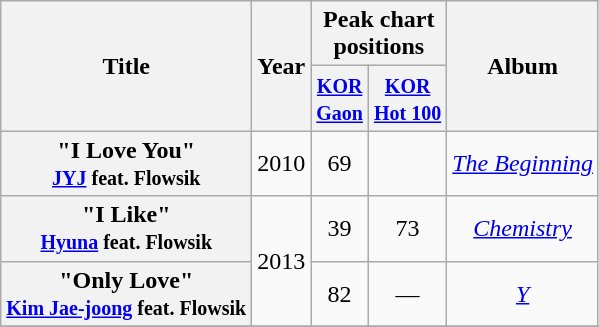<table class="wikitable plainrowheaders" style="text-align:center;">
<tr>
<th scope="col" rowspan="2">Title</th>
<th scope="col" rowspan="2">Year</th>
<th colspan="2" scope="col">Peak chart <br> positions</th>
<th scope="col" rowspan="2">Album</th>
</tr>
<tr>
<th><small><a href='#'>KOR<br>Gaon</a></small><br></th>
<th><small><a href='#'>KOR<br>Hot 100</a></small><br></th>
</tr>
<tr>
<th scope="row">"I Love You"<br><small><a href='#'>JYJ</a> feat. Flowsik</small></th>
<td>2010</td>
<td>69</td>
<td></td>
<td><em><a href='#'>The Beginning</a></em></td>
</tr>
<tr>
<th scope="row">"I Like"<br><small><a href='#'>Hyuna</a> feat. Flowsik</small></th>
<td rowspan="2">2013</td>
<td>39</td>
<td>73</td>
<td><em><a href='#'>Chemistry</a></em></td>
</tr>
<tr>
<th scope="row">"Only Love"<br><small><a href='#'>Kim Jae-joong</a> feat. Flowsik</small></th>
<td>82</td>
<td>—</td>
<td><em><a href='#'>Y</a></em></td>
</tr>
<tr>
</tr>
</table>
